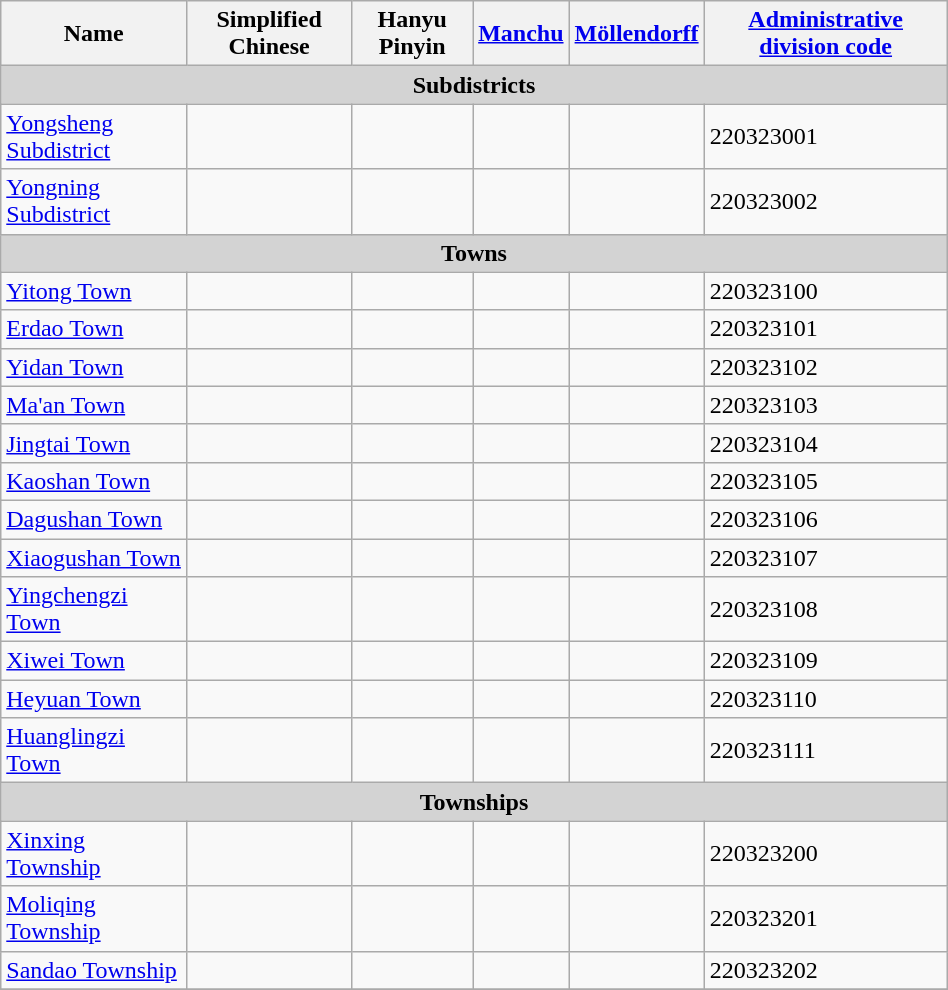<table class="wikitable" align="center" style="width:50%; border="1">
<tr>
<th>Name</th>
<th>Simplified Chinese</th>
<th>Hanyu Pinyin</th>
<th><a href='#'>Manchu</a></th>
<th><a href='#'>Möllendorff</a></th>
<th><a href='#'>Administrative division code</a></th>
</tr>
<tr>
<td colspan="6"  style="text-align:center; background:#d3d3d3;"><strong>Subdistricts</strong></td>
</tr>
<tr --------->
<td><a href='#'>Yongsheng Subdistrict</a></td>
<td></td>
<td></td>
<td></td>
<td></td>
<td>220323001</td>
</tr>
<tr>
<td><a href='#'>Yongning Subdistrict</a></td>
<td></td>
<td></td>
<td></td>
<td></td>
<td>220323002</td>
</tr>
<tr>
<td colspan="6"  style="text-align:center; background:#d3d3d3;"><strong>Towns</strong></td>
</tr>
<tr --------->
<td><a href='#'>Yitong Town</a></td>
<td></td>
<td></td>
<td></td>
<td></td>
<td>220323100</td>
</tr>
<tr>
<td><a href='#'>Erdao Town</a></td>
<td></td>
<td></td>
<td></td>
<td></td>
<td>220323101</td>
</tr>
<tr>
<td><a href='#'>Yidan Town</a></td>
<td></td>
<td></td>
<td></td>
<td></td>
<td>220323102</td>
</tr>
<tr>
<td><a href='#'>Ma'an Town</a></td>
<td></td>
<td></td>
<td></td>
<td></td>
<td>220323103</td>
</tr>
<tr>
<td><a href='#'>Jingtai Town</a></td>
<td></td>
<td></td>
<td></td>
<td></td>
<td>220323104</td>
</tr>
<tr>
<td><a href='#'>Kaoshan Town</a></td>
<td></td>
<td></td>
<td></td>
<td></td>
<td>220323105</td>
</tr>
<tr>
<td><a href='#'>Dagushan Town</a></td>
<td></td>
<td></td>
<td></td>
<td></td>
<td>220323106</td>
</tr>
<tr>
<td><a href='#'>Xiaogushan Town</a></td>
<td></td>
<td></td>
<td></td>
<td></td>
<td>220323107</td>
</tr>
<tr>
<td><a href='#'>Yingchengzi Town</a></td>
<td></td>
<td></td>
<td></td>
<td></td>
<td>220323108</td>
</tr>
<tr>
<td><a href='#'>Xiwei Town</a></td>
<td></td>
<td></td>
<td></td>
<td></td>
<td>220323109</td>
</tr>
<tr>
<td><a href='#'>Heyuan Town</a></td>
<td></td>
<td></td>
<td></td>
<td></td>
<td>220323110</td>
</tr>
<tr>
<td><a href='#'>Huanglingzi Town</a></td>
<td></td>
<td></td>
<td></td>
<td></td>
<td>220323111</td>
</tr>
<tr>
<td colspan="6"  style="text-align:center; background:#d3d3d3;"><strong>Townships</strong></td>
</tr>
<tr --------->
<td><a href='#'>Xinxing Township</a></td>
<td></td>
<td></td>
<td></td>
<td></td>
<td>220323200</td>
</tr>
<tr>
<td><a href='#'>Moliqing Township</a></td>
<td></td>
<td></td>
<td></td>
<td></td>
<td>220323201</td>
</tr>
<tr>
<td><a href='#'>Sandao Township</a></td>
<td></td>
<td></td>
<td></td>
<td></td>
<td>220323202</td>
</tr>
<tr>
</tr>
</table>
